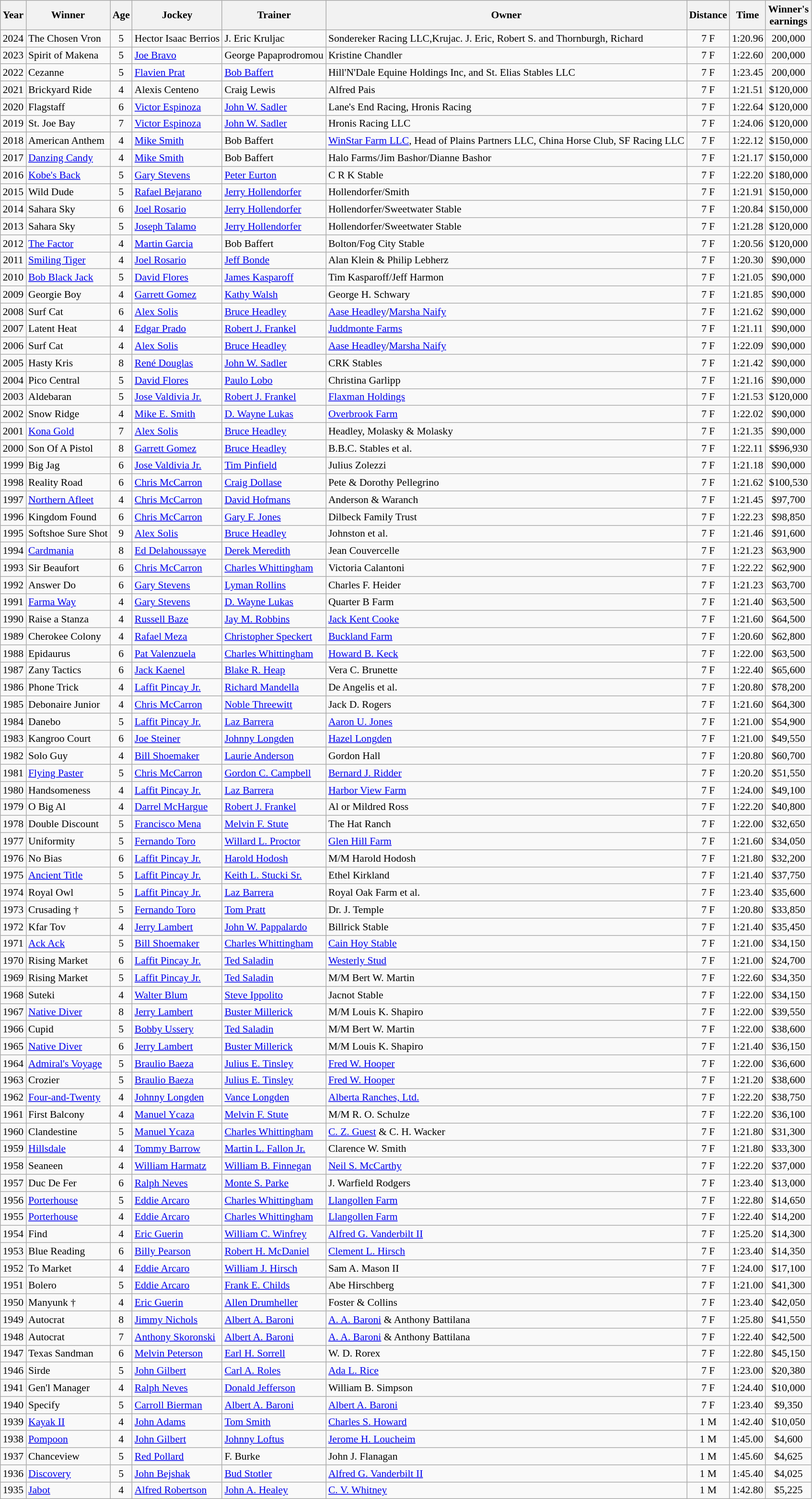<table class="wikitable sortable" style="font-size:90%">
<tr>
<th>Year</th>
<th>Winner</th>
<th>Age</th>
<th>Jockey</th>
<th>Trainer</th>
<th>Owner</th>
<th>Distance</th>
<th>Time</th>
<th>Winner's<br>earnings</th>
</tr>
<tr>
<td align="center">2024</td>
<td>The Chosen Vron</td>
<td align="center">5</td>
<td>Hector Isaac Berrios</td>
<td>J. Eric Kruljac</td>
<td>Sondereker Racing LLC,Krujac. J. Eric, Robert S. and Thornburgh, Richard</td>
<td align="center">7 F</td>
<td align="center">1:20.96</td>
<td align="center">200,000</td>
</tr>
<tr>
<td align="center">2023</td>
<td>Spirit of Makena</td>
<td align="center">5</td>
<td><a href='#'>Joe Bravo</a></td>
<td>George Papaprodromou</td>
<td>Kristine Chandler</td>
<td align="center">7 F</td>
<td align="center">1:22.60</td>
<td align="center">200,000</td>
</tr>
<tr>
<td align="center">2022</td>
<td>Cezanne</td>
<td align="center">5</td>
<td><a href='#'>Flavien Prat</a></td>
<td><a href='#'>Bob Baffert</a></td>
<td>Hill'N'Dale Equine Holdings Inc, and St. Elias Stables LLC</td>
<td align="center">7 F</td>
<td align="center">1:23.45</td>
<td align="center">200,000</td>
</tr>
<tr>
<td align=center>2021</td>
<td>Brickyard Ride</td>
<td align=center>4</td>
<td>Alexis Centeno</td>
<td>Craig Lewis</td>
<td>Alfred Pais</td>
<td align=center>7 F</td>
<td align=center>1:21.51</td>
<td align=center>$120,000</td>
</tr>
<tr>
<td align=center>2020</td>
<td>Flagstaff</td>
<td align=center>6</td>
<td><a href='#'>Victor Espinoza</a></td>
<td><a href='#'>John W. Sadler</a></td>
<td>Lane's End Racing, Hronis Racing</td>
<td align=center>7 F</td>
<td align=center>1:22.64</td>
<td align=center>$120,000</td>
</tr>
<tr>
<td align=center>2019</td>
<td>St. Joe Bay</td>
<td align=center>7</td>
<td><a href='#'>Victor Espinoza</a></td>
<td><a href='#'>John W. Sadler</a></td>
<td>Hronis Racing LLC</td>
<td align=center>7 F</td>
<td align=center>1:24.06</td>
<td align=center>$120,000</td>
</tr>
<tr>
<td align=center>2018</td>
<td>American Anthem</td>
<td align=center>4</td>
<td><a href='#'>Mike Smith</a></td>
<td>Bob Baffert</td>
<td><a href='#'>WinStar Farm LLC</a>, Head of Plains Partners LLC, China Horse Club, SF Racing LLC</td>
<td align=center>7 F</td>
<td align=center>1:22.12</td>
<td align=center>$150,000</td>
</tr>
<tr>
<td align=center>2017</td>
<td><a href='#'>Danzing Candy</a></td>
<td align=center>4</td>
<td><a href='#'>Mike Smith</a></td>
<td>Bob Baffert</td>
<td>Halo Farms/Jim Bashor/Dianne Bashor</td>
<td align=center>7 F</td>
<td align=center>1:21.17</td>
<td align=center>$150,000</td>
</tr>
<tr>
<td align=center>2016</td>
<td><a href='#'>Kobe's Back</a></td>
<td align=center>5</td>
<td><a href='#'>Gary Stevens</a></td>
<td><a href='#'>Peter Eurton</a></td>
<td>C R K Stable</td>
<td align=center>7 F</td>
<td align=center>1:22.20</td>
<td align=center>$180,000</td>
</tr>
<tr>
<td align=center>2015</td>
<td>Wild Dude</td>
<td align=center>5</td>
<td><a href='#'>Rafael Bejarano</a></td>
<td><a href='#'>Jerry Hollendorfer</a></td>
<td>Hollendorfer/Smith</td>
<td align=center>7 F</td>
<td align=center>1:21.91</td>
<td align=center>$150,000</td>
</tr>
<tr>
<td align=center>2014</td>
<td>Sahara Sky</td>
<td align=center>6</td>
<td><a href='#'>Joel Rosario</a></td>
<td><a href='#'>Jerry Hollendorfer</a></td>
<td>Hollendorfer/Sweetwater Stable</td>
<td align=center>7 F</td>
<td align=center>1:20.84</td>
<td align=center>$150,000</td>
</tr>
<tr>
<td align=center>2013</td>
<td>Sahara Sky</td>
<td align=center>5</td>
<td><a href='#'>Joseph Talamo</a></td>
<td><a href='#'>Jerry Hollendorfer</a></td>
<td>Hollendorfer/Sweetwater Stable</td>
<td align=center>7 F</td>
<td align=center>1:21.28</td>
<td align=center>$120,000</td>
</tr>
<tr>
<td align=center>2012</td>
<td><a href='#'>The Factor</a></td>
<td align=center>4</td>
<td><a href='#'>Martin Garcia</a></td>
<td>Bob Baffert</td>
<td>Bolton/Fog City Stable</td>
<td align=center>7 F</td>
<td align=center>1:20.56</td>
<td align=center>$120,000</td>
</tr>
<tr>
<td align=center>2011</td>
<td><a href='#'>Smiling Tiger</a></td>
<td align=center>4</td>
<td><a href='#'>Joel Rosario</a></td>
<td><a href='#'>Jeff Bonde</a></td>
<td>Alan Klein & Philip Lebherz</td>
<td align=center>7 F</td>
<td align=center>1:20.30</td>
<td align=center>$90,000</td>
</tr>
<tr>
<td align=center>2010</td>
<td><a href='#'>Bob Black Jack</a></td>
<td align=center>5</td>
<td><a href='#'>David Flores</a></td>
<td><a href='#'>James Kasparoff</a></td>
<td>Tim Kasparoff/Jeff Harmon</td>
<td align=center>7 F</td>
<td align=center>1:21.05</td>
<td align=center>$90,000</td>
</tr>
<tr>
<td align=center>2009</td>
<td>Georgie Boy</td>
<td align=center>4</td>
<td><a href='#'>Garrett Gomez</a></td>
<td><a href='#'>Kathy Walsh</a></td>
<td>George H. Schwary</td>
<td align=center>7 F</td>
<td align=center>1:21.85</td>
<td align=center>$90,000</td>
</tr>
<tr>
<td align=center>2008</td>
<td>Surf Cat</td>
<td align=center>6</td>
<td><a href='#'>Alex Solis</a></td>
<td><a href='#'>Bruce Headley</a></td>
<td><a href='#'>Aase Headley</a>/<a href='#'>Marsha Naify</a></td>
<td align=center>7 F</td>
<td align=center>1:21.62</td>
<td align=center>$90,000</td>
</tr>
<tr>
<td align=center>2007</td>
<td>Latent Heat</td>
<td align=center>4</td>
<td><a href='#'>Edgar Prado</a></td>
<td><a href='#'>Robert J. Frankel</a></td>
<td><a href='#'>Juddmonte Farms</a></td>
<td align=center>7 F</td>
<td align=center>1:21.11</td>
<td align=center>$90,000</td>
</tr>
<tr>
<td align=center>2006</td>
<td>Surf Cat</td>
<td align=center>4</td>
<td><a href='#'>Alex Solis</a></td>
<td><a href='#'>Bruce Headley</a></td>
<td><a href='#'>Aase Headley</a>/<a href='#'>Marsha Naify</a></td>
<td align=center>7 F</td>
<td align=center>1:22.09</td>
<td align=center>$90,000</td>
</tr>
<tr>
<td align=center>2005</td>
<td>Hasty Kris</td>
<td align=center>8</td>
<td><a href='#'>René Douglas</a></td>
<td><a href='#'>John W. Sadler</a></td>
<td>CRK Stables</td>
<td align=center>7 F</td>
<td align=center>1:21.42</td>
<td align=center>$90,000</td>
</tr>
<tr>
<td align=center>2004</td>
<td>Pico Central</td>
<td align=center>5</td>
<td><a href='#'>David Flores</a></td>
<td><a href='#'>Paulo Lobo</a></td>
<td>Christina Garlipp</td>
<td align=center>7 F</td>
<td align=center>1:21.16</td>
<td align=center>$90,000</td>
</tr>
<tr>
<td align=center>2003</td>
<td>Aldebaran</td>
<td align=center>5</td>
<td><a href='#'>Jose Valdivia Jr.</a></td>
<td><a href='#'>Robert J. Frankel</a></td>
<td><a href='#'>Flaxman Holdings</a></td>
<td align=center>7 F</td>
<td align=center>1:21.53</td>
<td align=center>$120,000</td>
</tr>
<tr>
<td align=center>2002</td>
<td>Snow Ridge</td>
<td align=center>4</td>
<td><a href='#'>Mike E. Smith</a></td>
<td><a href='#'>D. Wayne Lukas</a></td>
<td><a href='#'>Overbrook Farm</a></td>
<td align=center>7 F</td>
<td align=center>1:22.02</td>
<td align=center>$90,000</td>
</tr>
<tr>
<td align=center>2001</td>
<td><a href='#'>Kona Gold</a></td>
<td align=center>7</td>
<td><a href='#'>Alex Solis</a></td>
<td><a href='#'>Bruce Headley</a></td>
<td>Headley, Molasky & Molasky</td>
<td align=center>7 F</td>
<td align=center>1:21.35</td>
<td align=center>$90,000</td>
</tr>
<tr>
<td align=center>2000</td>
<td>Son Of A Pistol</td>
<td align=center>8</td>
<td><a href='#'>Garrett Gomez</a></td>
<td><a href='#'>Bruce Headley</a></td>
<td>B.B.C. Stables et al.</td>
<td align=center>7 F</td>
<td align=center>1:22.11</td>
<td align=center>$$96,930</td>
</tr>
<tr>
<td align=center>1999</td>
<td>Big Jag</td>
<td align=center>6</td>
<td><a href='#'>Jose Valdivia Jr.</a></td>
<td><a href='#'>Tim Pinfield</a></td>
<td>Julius Zolezzi</td>
<td align=center>7 F</td>
<td align=center>1:21.18</td>
<td align=center>$90,000</td>
</tr>
<tr>
<td align=center>1998</td>
<td>Reality Road</td>
<td align=center>6</td>
<td><a href='#'>Chris McCarron</a></td>
<td><a href='#'>Craig Dollase</a></td>
<td>Pete & Dorothy Pellegrino</td>
<td align=center>7 F</td>
<td align=center>1:21.62</td>
<td align=center>$100,530</td>
</tr>
<tr>
<td align=center>1997</td>
<td><a href='#'>Northern Afleet</a></td>
<td align=center>4</td>
<td><a href='#'>Chris McCarron</a></td>
<td><a href='#'>David Hofmans</a></td>
<td>Anderson & Waranch</td>
<td align=center>7 F</td>
<td align=center>1:21.45</td>
<td align=center>$97,700</td>
</tr>
<tr>
<td align=center>1996</td>
<td>Kingdom Found</td>
<td align=center>6</td>
<td><a href='#'>Chris McCarron</a></td>
<td><a href='#'>Gary F. Jones</a></td>
<td>Dilbeck Family Trust</td>
<td align=center>7 F</td>
<td align=center>1:22.23</td>
<td align=center>$98,850</td>
</tr>
<tr>
<td align=center>1995</td>
<td>Softshoe Sure Shot</td>
<td align=center>9</td>
<td><a href='#'>Alex Solis</a></td>
<td><a href='#'>Bruce Headley</a></td>
<td>Johnston et al.</td>
<td align=center>7 F</td>
<td align=center>1:21.46</td>
<td align=center>$91,600</td>
</tr>
<tr>
<td align=center>1994</td>
<td><a href='#'>Cardmania</a></td>
<td align=center>8</td>
<td><a href='#'>Ed Delahoussaye</a></td>
<td><a href='#'>Derek Meredith</a></td>
<td>Jean Couvercelle</td>
<td align=center>7 F</td>
<td align=center>1:21.23</td>
<td align=center>$63,900</td>
</tr>
<tr>
<td align=center>1993</td>
<td>Sir Beaufort</td>
<td align=center>6</td>
<td><a href='#'>Chris McCarron</a></td>
<td><a href='#'>Charles Whittingham</a></td>
<td>Victoria Calantoni</td>
<td align=center>7 F</td>
<td align=center>1:22.22</td>
<td align=center>$62,900</td>
</tr>
<tr>
<td align=center>1992</td>
<td>Answer Do</td>
<td align=center>6</td>
<td><a href='#'>Gary Stevens</a></td>
<td><a href='#'>Lyman Rollins</a></td>
<td>Charles F. Heider</td>
<td align=center>7 F</td>
<td align=center>1:21.23</td>
<td align=center>$63,700</td>
</tr>
<tr>
<td align=center>1991</td>
<td><a href='#'>Farma Way</a></td>
<td align=center>4</td>
<td><a href='#'>Gary Stevens</a></td>
<td><a href='#'>D. Wayne Lukas</a></td>
<td>Quarter B Farm</td>
<td align=center>7 F</td>
<td align=center>1:21.40</td>
<td align=center>$63,500</td>
</tr>
<tr>
<td align=center>1990</td>
<td>Raise a Stanza</td>
<td align=center>4</td>
<td><a href='#'>Russell Baze</a></td>
<td><a href='#'>Jay M. Robbins</a></td>
<td><a href='#'>Jack Kent Cooke</a></td>
<td align=center>7 F</td>
<td align=center>1:21.60</td>
<td align=center>$64,500</td>
</tr>
<tr>
<td align=center>1989</td>
<td>Cherokee Colony</td>
<td align=center>4</td>
<td><a href='#'>Rafael Meza</a></td>
<td><a href='#'>Christopher Speckert</a></td>
<td><a href='#'>Buckland Farm</a></td>
<td align=center>7 F</td>
<td align=center>1:20.60</td>
<td align=center>$62,800</td>
</tr>
<tr>
<td align=center>1988</td>
<td>Epidaurus</td>
<td align=center>6</td>
<td><a href='#'>Pat Valenzuela</a></td>
<td><a href='#'>Charles Whittingham</a></td>
<td><a href='#'>Howard B. Keck</a></td>
<td align=center>7 F</td>
<td align=center>1:22.00</td>
<td align=center>$63,500</td>
</tr>
<tr>
<td align=center>1987</td>
<td>Zany Tactics</td>
<td align=center>6</td>
<td><a href='#'>Jack Kaenel</a></td>
<td><a href='#'>Blake R. Heap</a></td>
<td>Vera C. Brunette</td>
<td align=center>7 F</td>
<td align=center>1:22.40</td>
<td align=center>$65,600</td>
</tr>
<tr>
<td align=center>1986</td>
<td>Phone Trick</td>
<td align=center>4</td>
<td><a href='#'>Laffit Pincay Jr.</a></td>
<td><a href='#'>Richard Mandella</a></td>
<td>De Angelis et al.</td>
<td align=center>7 F</td>
<td align=center>1:20.80</td>
<td align=center>$78,200</td>
</tr>
<tr>
<td align=center>1985</td>
<td>Debonaire Junior</td>
<td align=center>4</td>
<td><a href='#'>Chris McCarron</a></td>
<td><a href='#'>Noble Threewitt</a></td>
<td>Jack D. Rogers</td>
<td align=center>7 F</td>
<td align=center>1:21.60</td>
<td align=center>$64,300</td>
</tr>
<tr>
<td align=center>1984</td>
<td>Danebo</td>
<td align=center>5</td>
<td><a href='#'>Laffit Pincay Jr.</a></td>
<td><a href='#'>Laz Barrera</a></td>
<td><a href='#'>Aaron U. Jones</a></td>
<td align=center>7 F</td>
<td align=center>1:21.00</td>
<td align=center>$54,900</td>
</tr>
<tr>
<td align=center>1983</td>
<td>Kangroo Court</td>
<td align=center>6</td>
<td><a href='#'>Joe Steiner</a></td>
<td><a href='#'>Johnny Longden</a></td>
<td><a href='#'>Hazel Longden</a></td>
<td align=center>7 F</td>
<td align=center>1:21.00</td>
<td align=center>$49,550</td>
</tr>
<tr>
<td align=center>1982</td>
<td>Solo Guy</td>
<td align=center>4</td>
<td><a href='#'>Bill Shoemaker</a></td>
<td><a href='#'>Laurie Anderson</a></td>
<td>Gordon Hall</td>
<td align=center>7 F</td>
<td align=center>1:20.80</td>
<td align=center>$60,700</td>
</tr>
<tr>
<td align=center>1981</td>
<td><a href='#'>Flying Paster</a></td>
<td align=center>5</td>
<td><a href='#'>Chris McCarron</a></td>
<td><a href='#'>Gordon C. Campbell</a></td>
<td><a href='#'>Bernard J. Ridder</a></td>
<td align=center>7 F</td>
<td align=center>1:20.20</td>
<td align=center>$51,550</td>
</tr>
<tr>
<td align=center>1980</td>
<td>Handsomeness</td>
<td align=center>4</td>
<td><a href='#'>Laffit Pincay Jr.</a></td>
<td><a href='#'>Laz Barrera</a></td>
<td><a href='#'>Harbor View Farm</a></td>
<td align=center>7 F</td>
<td align=center>1:24.00</td>
<td align=center>$49,100</td>
</tr>
<tr>
<td align=center>1979</td>
<td>O Big Al</td>
<td align=center>4</td>
<td><a href='#'>Darrel McHargue</a></td>
<td><a href='#'>Robert J. Frankel</a></td>
<td>Al or Mildred Ross</td>
<td align=center>7 F</td>
<td align=center>1:22.20</td>
<td align=center>$40,800</td>
</tr>
<tr>
<td align=center>1978</td>
<td>Double Discount</td>
<td align=center>5</td>
<td><a href='#'>Francisco Mena</a></td>
<td><a href='#'>Melvin F. Stute</a></td>
<td>The Hat Ranch</td>
<td align=center>7 F</td>
<td align=center>1:22.00</td>
<td align=center>$32,650</td>
</tr>
<tr>
<td align=center>1977</td>
<td>Uniformity</td>
<td align=center>5</td>
<td><a href='#'>Fernando Toro</a></td>
<td><a href='#'>Willard L. Proctor</a></td>
<td><a href='#'>Glen Hill Farm</a></td>
<td align=center>7 F</td>
<td align=center>1:21.60</td>
<td align=center>$34,050</td>
</tr>
<tr>
<td align=center>1976</td>
<td>No Bias</td>
<td align=center>6</td>
<td><a href='#'>Laffit Pincay Jr.</a></td>
<td><a href='#'>Harold Hodosh</a></td>
<td>M/M Harold Hodosh</td>
<td align=center>7 F</td>
<td align=center>1:21.80</td>
<td align=center>$32,200</td>
</tr>
<tr>
<td align=center>1975</td>
<td><a href='#'>Ancient Title</a></td>
<td align=center>5</td>
<td><a href='#'>Laffit Pincay Jr.</a></td>
<td><a href='#'>Keith L. Stucki Sr.</a></td>
<td>Ethel Kirkland</td>
<td align=center>7 F</td>
<td align=center>1:21.40</td>
<td align=center>$37,750</td>
</tr>
<tr>
<td align=center>1974</td>
<td>Royal Owl</td>
<td align=center>5</td>
<td><a href='#'>Laffit Pincay Jr.</a></td>
<td><a href='#'>Laz Barrera</a></td>
<td>Royal Oak Farm et al.</td>
<td align=center>7 F</td>
<td align=center>1:23.40</td>
<td align=center>$35,600</td>
</tr>
<tr>
<td align=center>1973</td>
<td>Crusading †</td>
<td align=center>5</td>
<td><a href='#'>Fernando Toro</a></td>
<td><a href='#'>Tom Pratt</a></td>
<td>Dr. J. Temple</td>
<td align=center>7 F</td>
<td align=center>1:20.80</td>
<td align=center>$33,850</td>
</tr>
<tr>
<td align=center>1972</td>
<td>Kfar Tov</td>
<td align=center>4</td>
<td><a href='#'>Jerry Lambert</a></td>
<td><a href='#'>John W. Pappalardo</a></td>
<td>Billrick Stable</td>
<td align=center>7 F</td>
<td align=center>1:21.40</td>
<td align=center>$35,450</td>
</tr>
<tr>
<td align=center>1971</td>
<td><a href='#'>Ack Ack</a></td>
<td align=center>5</td>
<td><a href='#'>Bill Shoemaker</a></td>
<td><a href='#'>Charles Whittingham</a></td>
<td><a href='#'>Cain Hoy Stable</a></td>
<td align=center>7 F</td>
<td align=center>1:21.00</td>
<td align=center>$34,150</td>
</tr>
<tr>
<td align=center>1970</td>
<td>Rising Market</td>
<td align=center>6</td>
<td><a href='#'>Laffit Pincay Jr.</a></td>
<td><a href='#'>Ted Saladin</a></td>
<td><a href='#'>Westerly Stud</a></td>
<td align=center>7 F</td>
<td align=center>1:21.00</td>
<td align=center>$24,700</td>
</tr>
<tr>
<td align=center>1969</td>
<td>Rising Market</td>
<td align=center>5</td>
<td><a href='#'>Laffit Pincay Jr.</a></td>
<td><a href='#'>Ted Saladin</a></td>
<td>M/M Bert W. Martin</td>
<td align=center>7 F</td>
<td align=center>1:22.60</td>
<td align=center>$34,350</td>
</tr>
<tr>
<td align=center>1968</td>
<td>Suteki</td>
<td align=center>4</td>
<td><a href='#'>Walter Blum</a></td>
<td><a href='#'>Steve Ippolito</a></td>
<td>Jacnot Stable</td>
<td align=center>7 F</td>
<td align=center>1:22.00</td>
<td align=center>$34,150</td>
</tr>
<tr>
<td align=center>1967</td>
<td><a href='#'>Native Diver</a></td>
<td align=center>8</td>
<td><a href='#'>Jerry Lambert</a></td>
<td><a href='#'>Buster Millerick</a></td>
<td>M/M Louis K. Shapiro</td>
<td align=center>7 F</td>
<td align=center>1:22.00</td>
<td align=center>$39,550</td>
</tr>
<tr>
<td align=center>1966</td>
<td>Cupid</td>
<td align=center>5</td>
<td><a href='#'>Bobby Ussery</a></td>
<td><a href='#'>Ted Saladin</a></td>
<td>M/M Bert W. Martin</td>
<td align=center>7 F</td>
<td align=center>1:22.00</td>
<td align=center>$38,600</td>
</tr>
<tr>
<td align=center>1965</td>
<td><a href='#'>Native Diver</a></td>
<td align=center>6</td>
<td><a href='#'>Jerry Lambert</a></td>
<td><a href='#'>Buster Millerick</a></td>
<td>M/M Louis K. Shapiro</td>
<td align=center>7 F</td>
<td align=center>1:21.40</td>
<td align=center>$36,150</td>
</tr>
<tr>
<td align=center>1964</td>
<td><a href='#'>Admiral's Voyage</a></td>
<td align=center>5</td>
<td><a href='#'>Braulio Baeza</a></td>
<td><a href='#'>Julius E. Tinsley</a></td>
<td><a href='#'>Fred W. Hooper</a></td>
<td align=center>7 F</td>
<td align=center>1:22.00</td>
<td align=center>$36,600</td>
</tr>
<tr>
<td align=center>1963</td>
<td>Crozier</td>
<td align=center>5</td>
<td><a href='#'>Braulio Baeza</a></td>
<td><a href='#'>Julius E. Tinsley</a></td>
<td><a href='#'>Fred W. Hooper</a></td>
<td align=center>7 F</td>
<td align=center>1:21.20</td>
<td align=center>$38,600</td>
</tr>
<tr>
<td align=center>1962</td>
<td><a href='#'>Four-and-Twenty</a></td>
<td align=center>4</td>
<td><a href='#'>Johnny Longden</a></td>
<td><a href='#'>Vance Longden</a></td>
<td><a href='#'>Alberta Ranches, Ltd.</a></td>
<td align=center>7 F</td>
<td align=center>1:22.20</td>
<td align=center>$38,750</td>
</tr>
<tr>
<td align=center>1961</td>
<td>First Balcony</td>
<td align=center>4</td>
<td><a href='#'>Manuel Ycaza</a></td>
<td><a href='#'>Melvin F. Stute</a></td>
<td>M/M R. O. Schulze</td>
<td align=center>7 F</td>
<td align=center>1:22.20</td>
<td align=center>$36,100</td>
</tr>
<tr>
<td align=center>1960</td>
<td>Clandestine</td>
<td align=center>5</td>
<td><a href='#'>Manuel Ycaza</a></td>
<td><a href='#'>Charles Whittingham</a></td>
<td><a href='#'>C. Z. Guest</a> & C. H. Wacker</td>
<td align=center>7 F</td>
<td align=center>1:21.80</td>
<td align=center>$31,300</td>
</tr>
<tr>
<td align=center>1959</td>
<td><a href='#'>Hillsdale</a></td>
<td align=center>4</td>
<td><a href='#'>Tommy Barrow</a></td>
<td><a href='#'>Martin L. Fallon Jr.</a></td>
<td>Clarence W. Smith</td>
<td align=center>7 F</td>
<td align=center>1:21.80</td>
<td align=center>$33,300</td>
</tr>
<tr>
<td align=center>1958</td>
<td>Seaneen</td>
<td align=center>4</td>
<td><a href='#'>William Harmatz</a></td>
<td><a href='#'>William B. Finnegan</a></td>
<td><a href='#'>Neil S. McCarthy</a></td>
<td align=center>7 F</td>
<td align=center>1:22.20</td>
<td align=center>$37,000</td>
</tr>
<tr>
<td align=center>1957</td>
<td>Duc De Fer</td>
<td align=center>6</td>
<td><a href='#'>Ralph Neves</a></td>
<td><a href='#'>Monte S. Parke</a></td>
<td>J. Warfield Rodgers</td>
<td align=center>7 F</td>
<td align=center>1:23.40</td>
<td align=center>$13,000</td>
</tr>
<tr>
<td align=center>1956</td>
<td><a href='#'>Porterhouse</a></td>
<td align=center>5</td>
<td><a href='#'>Eddie Arcaro</a></td>
<td><a href='#'>Charles Whittingham</a></td>
<td><a href='#'>Llangollen Farm</a></td>
<td align=center>7 F</td>
<td align=center>1:22.80</td>
<td align=center>$14,650</td>
</tr>
<tr>
<td align=center>1955</td>
<td><a href='#'>Porterhouse</a></td>
<td align=center>4</td>
<td><a href='#'>Eddie Arcaro</a></td>
<td><a href='#'>Charles Whittingham</a></td>
<td><a href='#'>Llangollen Farm</a></td>
<td align=center>7 F</td>
<td align=center>1:22.40</td>
<td align=center>$14,200</td>
</tr>
<tr>
<td align=center>1954</td>
<td>Find</td>
<td align=center>4</td>
<td><a href='#'>Eric Guerin</a></td>
<td><a href='#'>William C. Winfrey</a></td>
<td><a href='#'>Alfred G. Vanderbilt II</a></td>
<td align=center>7 F</td>
<td align=center>1:25.20</td>
<td align=center>$14,300</td>
</tr>
<tr>
<td align=center>1953</td>
<td>Blue Reading</td>
<td align=center>6</td>
<td><a href='#'>Billy Pearson</a></td>
<td><a href='#'>Robert H. McDaniel</a></td>
<td><a href='#'>Clement L. Hirsch</a></td>
<td align=center>7 F</td>
<td align=center>1:23.40</td>
<td align=center>$14,350</td>
</tr>
<tr>
<td align=center>1952</td>
<td>To Market</td>
<td align=center>4</td>
<td><a href='#'>Eddie Arcaro</a></td>
<td><a href='#'>William J. Hirsch</a></td>
<td>Sam A. Mason II</td>
<td align=center>7 F</td>
<td align=center>1:24.00</td>
<td align=center>$17,100</td>
</tr>
<tr>
<td align=center>1951</td>
<td>Bolero</td>
<td align=center>5</td>
<td><a href='#'>Eddie Arcaro</a></td>
<td><a href='#'>Frank E. Childs</a></td>
<td>Abe Hirschberg</td>
<td align=center>7 F</td>
<td align=center>1:21.00</td>
<td align=center>$41,300</td>
</tr>
<tr>
<td align=center>1950</td>
<td>Manyunk †</td>
<td align=center>4</td>
<td><a href='#'>Eric Guerin</a></td>
<td><a href='#'>Allen Drumheller</a></td>
<td>Foster & Collins</td>
<td align=center>7 F</td>
<td align=center>1:23.40</td>
<td align=center>$42,050</td>
</tr>
<tr>
<td align=center>1949</td>
<td>Autocrat</td>
<td align=center>8</td>
<td><a href='#'>Jimmy Nichols</a></td>
<td><a href='#'>Albert A. Baroni</a></td>
<td><a href='#'>A. A. Baroni</a> & Anthony Battilana</td>
<td align=center>7 F</td>
<td align=center>1:25.80</td>
<td align=center>$41,550</td>
</tr>
<tr>
<td align=center>1948</td>
<td>Autocrat</td>
<td align=center>7</td>
<td><a href='#'>Anthony Skoronski</a></td>
<td><a href='#'>Albert A. Baroni</a></td>
<td><a href='#'>A. A. Baroni</a> & Anthony Battilana</td>
<td align=center>7 F</td>
<td align=center>1:22.40</td>
<td align=center>$42,500</td>
</tr>
<tr>
<td align=center>1947</td>
<td>Texas Sandman</td>
<td align=center>6</td>
<td><a href='#'>Melvin Peterson</a></td>
<td><a href='#'>Earl H. Sorrell</a></td>
<td>W. D. Rorex</td>
<td align=center>7 F</td>
<td align=center>1:22.80</td>
<td align=center>$45,150</td>
</tr>
<tr>
<td align=center>1946</td>
<td>Sirde</td>
<td align=center>5</td>
<td><a href='#'>John Gilbert</a></td>
<td><a href='#'>Carl A. Roles</a></td>
<td><a href='#'>Ada L. Rice</a></td>
<td align=center>7 F</td>
<td align=center>1:23.00</td>
<td align=center>$20,380</td>
</tr>
<tr>
<td align=center>1941</td>
<td>Gen'l Manager</td>
<td align=center>4</td>
<td><a href='#'>Ralph Neves</a></td>
<td><a href='#'>Donald Jefferson</a></td>
<td>William B. Simpson</td>
<td align=center>7 F</td>
<td align=center>1:24.40</td>
<td align=center>$10,000</td>
</tr>
<tr>
<td align=center>1940</td>
<td>Specify</td>
<td align=center>5</td>
<td><a href='#'>Carroll Bierman</a></td>
<td><a href='#'>Albert A. Baroni</a></td>
<td><a href='#'>Albert A. Baroni</a></td>
<td align=center>7 F</td>
<td align=center>1:23.40</td>
<td align=center>$9,350</td>
</tr>
<tr>
<td align=center>1939</td>
<td><a href='#'>Kayak II</a></td>
<td align=center>4</td>
<td><a href='#'>John Adams</a></td>
<td><a href='#'>Tom Smith</a></td>
<td><a href='#'>Charles S. Howard</a></td>
<td align=center>1<span> M</span></td>
<td align=center>1:42.40</td>
<td align=center>$10,050</td>
</tr>
<tr>
<td align=center>1938</td>
<td><a href='#'>Pompoon</a></td>
<td align=center>4</td>
<td><a href='#'>John Gilbert</a></td>
<td><a href='#'>Johnny Loftus</a></td>
<td><a href='#'>Jerome H. Loucheim</a></td>
<td align=center>1<span> M</span></td>
<td align=center>1:45.00</td>
<td align=center>$4,600</td>
</tr>
<tr>
<td align=center>1937</td>
<td>Chanceview</td>
<td align=center>5</td>
<td><a href='#'>Red Pollard</a></td>
<td>F. Burke</td>
<td>John J. Flanagan</td>
<td align=center>1<span> M</span></td>
<td align=center>1:45.60</td>
<td align=center>$4,625</td>
</tr>
<tr>
<td align=center>1936</td>
<td><a href='#'>Discovery</a></td>
<td align=center>5</td>
<td><a href='#'>John Bejshak</a></td>
<td><a href='#'>Bud Stotler</a></td>
<td><a href='#'>Alfred G. Vanderbilt II</a></td>
<td align=center>1<span> M</span></td>
<td align=center>1:45.40</td>
<td align=center>$4,025</td>
</tr>
<tr>
<td align=center>1935</td>
<td><a href='#'>Jabot</a></td>
<td align=center>4</td>
<td><a href='#'>Alfred Robertson</a></td>
<td><a href='#'>John A. Healey</a></td>
<td><a href='#'>C. V. Whitney</a></td>
<td align=center>1<span> M</span></td>
<td align=center>1:42.80</td>
<td align=center>$5,225</td>
</tr>
</table>
